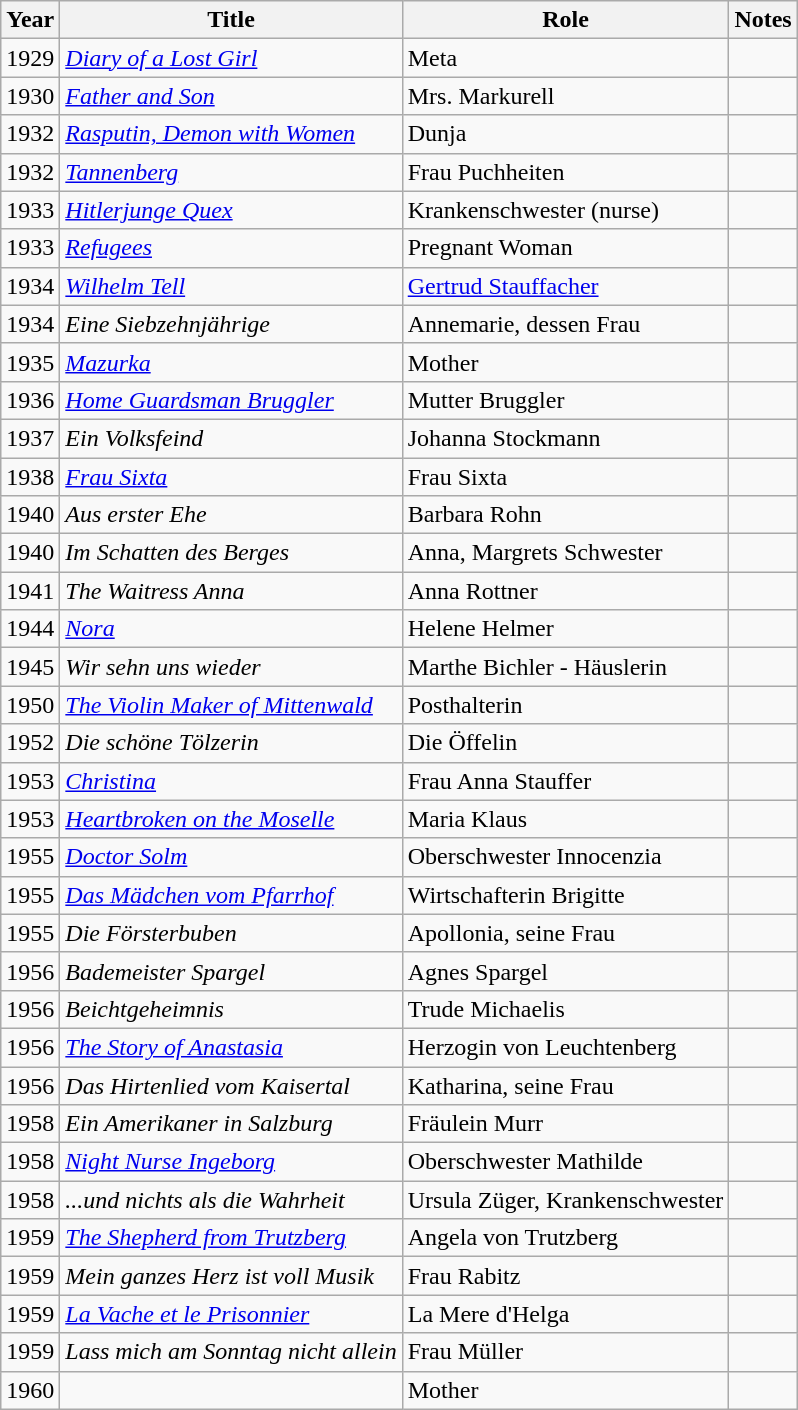<table class="wikitable">
<tr>
<th>Year</th>
<th>Title</th>
<th>Role</th>
<th>Notes</th>
</tr>
<tr>
<td>1929</td>
<td><em><a href='#'>Diary of a Lost Girl</a></em></td>
<td>Meta</td>
<td></td>
</tr>
<tr>
<td>1930</td>
<td><em><a href='#'>Father and Son</a></em></td>
<td>Mrs. Markurell</td>
<td></td>
</tr>
<tr>
<td>1932</td>
<td><em><a href='#'>Rasputin, Demon with Women</a></em></td>
<td>Dunja</td>
<td></td>
</tr>
<tr>
<td>1932</td>
<td><em><a href='#'>Tannenberg</a></em></td>
<td>Frau Puchheiten</td>
<td></td>
</tr>
<tr>
<td>1933</td>
<td><em><a href='#'>Hitlerjunge Quex</a></em></td>
<td>Krankenschwester (nurse)</td>
<td></td>
</tr>
<tr>
<td>1933</td>
<td><em><a href='#'>Refugees</a></em></td>
<td>Pregnant Woman</td>
<td></td>
</tr>
<tr>
<td>1934</td>
<td><em><a href='#'>Wilhelm Tell</a></em></td>
<td><a href='#'>Gertrud Stauffacher</a></td>
<td></td>
</tr>
<tr>
<td>1934</td>
<td><em>Eine Siebzehnjährige</em></td>
<td>Annemarie, dessen Frau</td>
<td></td>
</tr>
<tr>
<td>1935</td>
<td><em><a href='#'>Mazurka</a></em></td>
<td>Mother</td>
<td></td>
</tr>
<tr>
<td>1936</td>
<td><em><a href='#'>Home Guardsman Bruggler</a></em></td>
<td>Mutter Bruggler</td>
<td></td>
</tr>
<tr>
<td>1937</td>
<td><em>Ein Volksfeind</em></td>
<td>Johanna Stockmann</td>
<td></td>
</tr>
<tr>
<td>1938</td>
<td><em><a href='#'>Frau Sixta</a></em></td>
<td>Frau Sixta</td>
<td></td>
</tr>
<tr>
<td>1940</td>
<td><em>Aus erster Ehe</em></td>
<td>Barbara Rohn</td>
<td></td>
</tr>
<tr>
<td>1940</td>
<td><em>Im Schatten des Berges</em></td>
<td>Anna, Margrets Schwester</td>
<td></td>
</tr>
<tr>
<td>1941</td>
<td><em>The Waitress Anna</em></td>
<td>Anna Rottner</td>
<td></td>
</tr>
<tr>
<td>1944</td>
<td><em><a href='#'>Nora</a></em></td>
<td>Helene Helmer</td>
<td></td>
</tr>
<tr>
<td>1945</td>
<td><em>Wir sehn uns wieder</em></td>
<td>Marthe Bichler - Häuslerin</td>
<td></td>
</tr>
<tr>
<td>1950</td>
<td><em><a href='#'>The Violin Maker of Mittenwald</a></em></td>
<td>Posthalterin</td>
<td></td>
</tr>
<tr>
<td>1952</td>
<td><em>Die schöne Tölzerin</em></td>
<td>Die Öffelin</td>
<td></td>
</tr>
<tr>
<td>1953</td>
<td><em><a href='#'>Christina</a></em></td>
<td>Frau Anna Stauffer</td>
<td></td>
</tr>
<tr>
<td>1953</td>
<td><em><a href='#'>Heartbroken on the Moselle</a></em></td>
<td>Maria Klaus</td>
<td></td>
</tr>
<tr>
<td>1955</td>
<td><em><a href='#'>Doctor Solm</a></em></td>
<td>Oberschwester Innocenzia</td>
<td></td>
</tr>
<tr>
<td>1955</td>
<td><em><a href='#'>Das Mädchen vom Pfarrhof</a></em></td>
<td>Wirtschafterin Brigitte</td>
<td></td>
</tr>
<tr>
<td>1955</td>
<td><em>Die Försterbuben</em></td>
<td>Apollonia, seine Frau</td>
<td></td>
</tr>
<tr>
<td>1956</td>
<td><em>Bademeister Spargel</em></td>
<td>Agnes Spargel</td>
<td></td>
</tr>
<tr>
<td>1956</td>
<td><em>Beichtgeheimnis</em></td>
<td>Trude Michaelis</td>
<td></td>
</tr>
<tr>
<td>1956</td>
<td><em><a href='#'>The Story of Anastasia</a></em></td>
<td>Herzogin von Leuchtenberg</td>
<td></td>
</tr>
<tr>
<td>1956</td>
<td><em>Das Hirtenlied vom Kaisertal</em></td>
<td>Katharina, seine Frau</td>
<td></td>
</tr>
<tr>
<td>1958</td>
<td><em>Ein Amerikaner in Salzburg</em></td>
<td>Fräulein Murr</td>
<td></td>
</tr>
<tr>
<td>1958</td>
<td><em><a href='#'>Night Nurse Ingeborg</a></em></td>
<td>Oberschwester Mathilde</td>
<td></td>
</tr>
<tr>
<td>1958</td>
<td><em>...und nichts als die Wahrheit</em></td>
<td>Ursula Züger, Krankenschwester</td>
<td></td>
</tr>
<tr>
<td>1959</td>
<td><em><a href='#'>The Shepherd from Trutzberg</a></em></td>
<td>Angela von Trutzberg</td>
<td></td>
</tr>
<tr>
<td>1959</td>
<td><em>Mein ganzes Herz ist voll Musik</em></td>
<td>Frau Rabitz</td>
<td></td>
</tr>
<tr>
<td>1959</td>
<td><em><a href='#'>La Vache et le Prisonnier</a></em></td>
<td>La Mere d'Helga</td>
<td></td>
</tr>
<tr>
<td>1959</td>
<td><em>Lass mich am Sonntag nicht allein</em></td>
<td>Frau Müller</td>
<td></td>
</tr>
<tr>
<td>1960</td>
<td><em></em></td>
<td>Mother</td>
<td></td>
</tr>
</table>
